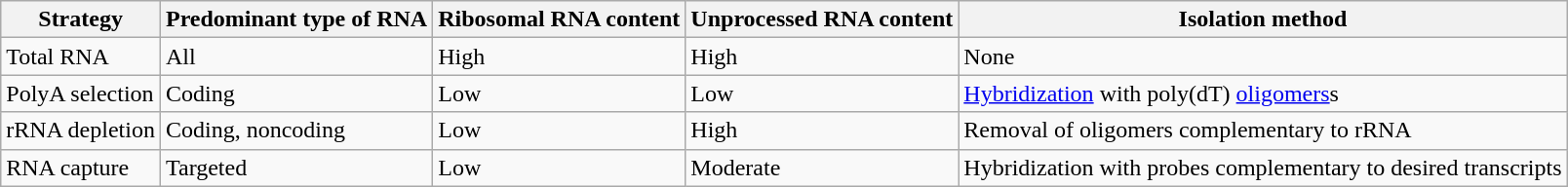<table class="wikitable">
<tr>
<th>Strategy</th>
<th>Predominant type of RNA</th>
<th>Ribosomal RNA content</th>
<th>Unprocessed RNA content</th>
<th>Isolation method</th>
</tr>
<tr>
<td>Total RNA</td>
<td>All</td>
<td>High</td>
<td>High</td>
<td>None</td>
</tr>
<tr>
<td>PolyA selection</td>
<td>Coding</td>
<td>Low</td>
<td>Low</td>
<td><a href='#'>Hybridization</a> with poly(dT) <a href='#'>oligomers</a>s</td>
</tr>
<tr>
<td>rRNA depletion</td>
<td>Coding, noncoding</td>
<td>Low</td>
<td>High</td>
<td>Removal of oligomers complementary to rRNA</td>
</tr>
<tr>
<td>RNA capture</td>
<td>Targeted</td>
<td>Low</td>
<td>Moderate</td>
<td>Hybridization with probes complementary to desired transcripts</td>
</tr>
</table>
